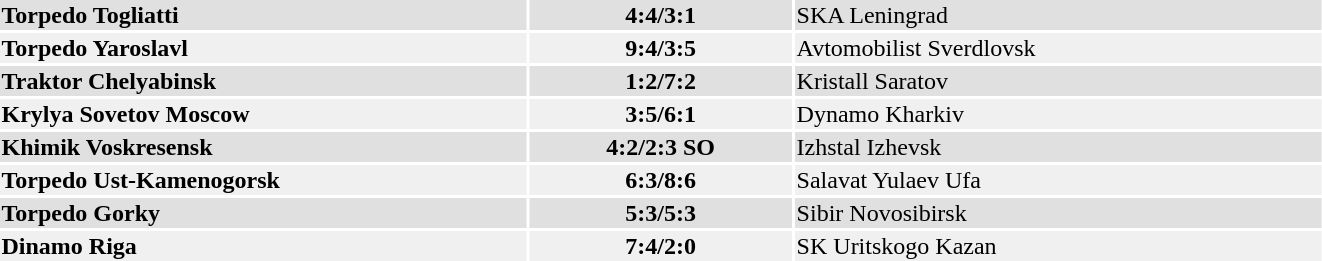<table width="70%">
<tr bgcolor="#e0e0e0">
<td style="width:40%;"><strong>Torpedo Togliatti</strong></td>
<td style="width:20%;" align="center"><strong>4:4/3:1</strong></td>
<td style="width:40%;">SKA Leningrad</td>
</tr>
<tr bgcolor="#f0f0f0">
<td><strong>Torpedo Yaroslavl</strong></td>
<td align="center"><strong>9:4/3:5</strong></td>
<td>Avtomobilist Sverdlovsk</td>
</tr>
<tr bgcolor="#e0e0e0">
<td><strong>Traktor Chelyabinsk</strong></td>
<td align="center"><strong>1:2/7:2</strong></td>
<td>Kristall Saratov</td>
</tr>
<tr bgcolor="#f0f0f0">
<td><strong>Krylya Sovetov Moscow</strong></td>
<td align="center"><strong>3:5/6:1</strong></td>
<td>Dynamo Kharkiv</td>
</tr>
<tr bgcolor="#e0e0e0">
<td><strong>Khimik Voskresensk</strong></td>
<td align="center"><strong>4:2/2:3 SO</strong></td>
<td>Izhstal Izhevsk</td>
</tr>
<tr bgcolor="#f0f0f0">
<td><strong>Torpedo Ust-Kamenogorsk</strong></td>
<td align="center"><strong>6:3/8:6</strong></td>
<td>Salavat Yulaev Ufa</td>
</tr>
<tr bgcolor="#e0e0e0">
<td><strong>Torpedo Gorky</strong></td>
<td align="center"><strong>5:3/5:3</strong></td>
<td>Sibir Novosibirsk</td>
</tr>
<tr bgcolor="#f0f0f0">
<td><strong>Dinamo Riga</strong></td>
<td align="center"><strong>7:4/2:0</strong></td>
<td>SK Uritskogo Kazan</td>
</tr>
</table>
